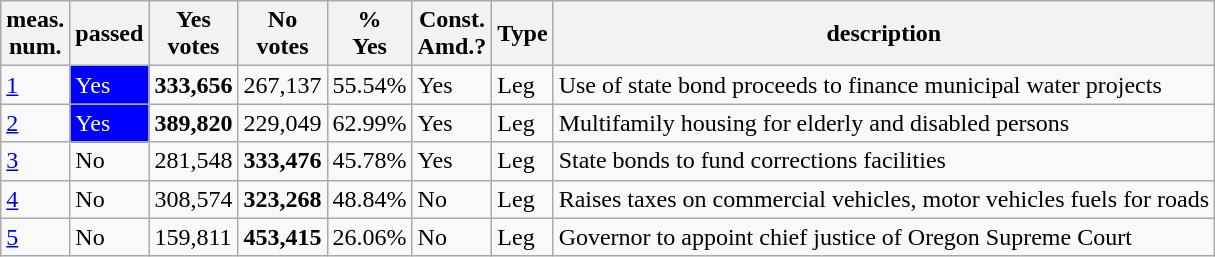<table class="wikitable sortable">
<tr>
<th>meas.<br>num.</th>
<th>passed</th>
<th>Yes<br>votes</th>
<th>No<br>votes</th>
<th>%<br>Yes</th>
<th>Const.<br>Amd.?</th>
<th>Type</th>
<th>description</th>
</tr>
<tr>
<td><a href='#'>1</a></td>
<td style="background:blue;color:white">Yes</td>
<td><strong>333,656</strong></td>
<td>267,137</td>
<td>55.54%</td>
<td>Yes</td>
<td>Leg</td>
<td>Use of state bond proceeds to finance municipal water projects</td>
</tr>
<tr>
<td><a href='#'>2</a></td>
<td style="background:blue;color:white">Yes</td>
<td><strong>389,820</strong></td>
<td>229,049</td>
<td>62.99%</td>
<td>Yes</td>
<td>Leg</td>
<td>Multifamily housing for elderly and disabled persons</td>
</tr>
<tr>
<td><a href='#'>3</a></td>
<td>No</td>
<td>281,548</td>
<td><strong>333,476</strong></td>
<td>45.78%</td>
<td>Yes</td>
<td>Leg</td>
<td>State bonds to fund corrections facilities</td>
</tr>
<tr>
<td><a href='#'>4</a></td>
<td>No</td>
<td>308,574</td>
<td><strong>323,268</strong></td>
<td>48.84%</td>
<td>No</td>
<td>Leg</td>
<td>Raises taxes on commercial vehicles, motor vehicles fuels for roads</td>
</tr>
<tr>
<td><a href='#'>5</a></td>
<td>No</td>
<td>159,811</td>
<td><strong>453,415</strong></td>
<td>26.06%</td>
<td>No</td>
<td>Leg</td>
<td>Governor to appoint chief justice of Oregon Supreme Court</td>
</tr>
</table>
